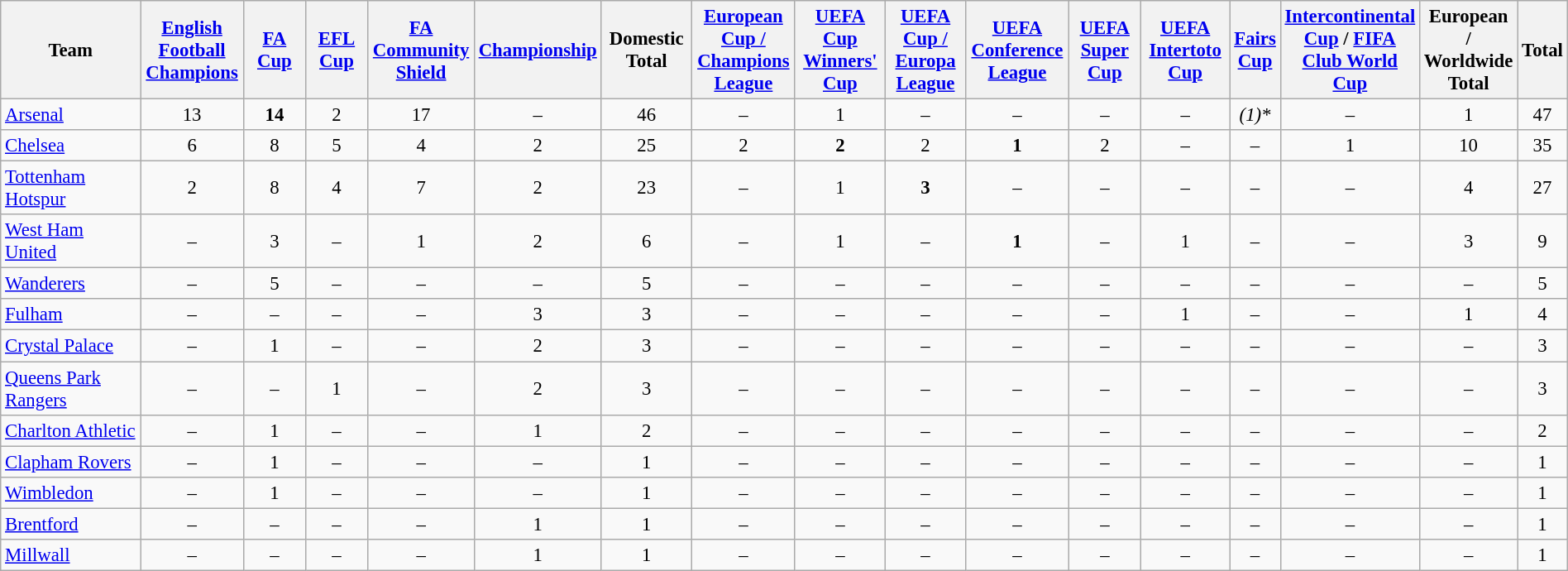<table class="wikitable sortable" style="margin:auto; font-size:95%">
<tr>
<th style="width:16%;" class="sortable">Team</th>
<th style="width:7%;" class="sortable"><a href='#'>English Football Champions</a></th>
<th style="width:7%;" class="sortable"><a href='#'>FA Cup</a></th>
<th style="width:7%;" class="sortable"><a href='#'>EFL Cup</a></th>
<th style="width:7%;" "sortable"><a href='#'>FA Community Shield</a></th>
<th style="width:7%;" "sortable"><a href='#'>Championship</a></th>
<th style="width:7%;" class="sortable">Domestic Total</th>
<th style="width:7%;" class="sortable"><a href='#'>European Cup / Champions League</a></th>
<th style="width:7%;" class="sortable"><a href='#'>UEFA Cup Winners' Cup</a></th>
<th style="width:7%;" class="sortable"><a href='#'>UEFA Cup / Europa League</a></th>
<th style="width:7%;" class="sortable"><a href='#'>UEFA Conference League</a></th>
<th style="width:7%;" class="sortable"><a href='#'>UEFA Super Cup</a></th>
<th style="width:7%;" class="sortable"><a href='#'>UEFA Intertoto Cup</a></th>
<th style="width:7%;" class="sortable"><a href='#'>Fairs<br>Cup</a></th>
<th style="width:7%;" class="sortable"><a href='#'>Intercontinental Cup</a> / <a href='#'>FIFA Club World Cup</a></th>
<th style="width:7%;" class="sortable">European / Worldwide Total</th>
<th style="width:46%;" class="sortable">Total<br></th>
</tr>
<tr>
<td><a href='#'>Arsenal</a></td>
<td align=center>13</td>
<td align=center><strong>14</strong></td>
<td align=center>2</td>
<td align=center>17</td>
<td align=center>–</td>
<td align=center>46</td>
<td align=center>–</td>
<td align=center>1</td>
<td align=center>–</td>
<td align=center>–</td>
<td align=center>–</td>
<td align=center>–</td>
<td align=center><em>(1)*</em></td>
<td align=center>–</td>
<td align=center>1</td>
<td align=center>47</td>
</tr>
<tr>
<td><a href='#'>Chelsea</a></td>
<td align=center>6</td>
<td align=center>8</td>
<td align=center>5</td>
<td align=center>4</td>
<td align=center>2</td>
<td align=center>25</td>
<td align=center>2</td>
<td align=center><strong>2</strong></td>
<td align=center>2</td>
<td align=center><strong>1</strong></td>
<td align=center>2</td>
<td align=center>–</td>
<td align=center>–</td>
<td align=center>1</td>
<td align=center>10</td>
<td align=center>35</td>
</tr>
<tr>
<td><a href='#'>Tottenham Hotspur</a></td>
<td align=center>2</td>
<td align=center>8</td>
<td align=center>4</td>
<td align=center>7</td>
<td align=center>2</td>
<td align=center>23</td>
<td align=center>–</td>
<td align=center>1</td>
<td align=center><strong>3</strong></td>
<td align=center>–</td>
<td align=center>–</td>
<td align=center>–</td>
<td align=center>–</td>
<td align=center>–</td>
<td align=center>4</td>
<td align=center>27</td>
</tr>
<tr>
<td><a href='#'>West Ham United</a></td>
<td align=center>–</td>
<td align=center>3</td>
<td align=center>–</td>
<td align=center>1</td>
<td align=center>2</td>
<td align=center>6</td>
<td align=center>–</td>
<td align=center>1</td>
<td align=center>–</td>
<td align=center><strong>1</strong></td>
<td align=center>–</td>
<td align=center>1</td>
<td align=center>–</td>
<td align=center>–</td>
<td align=center>3</td>
<td align=center>9</td>
</tr>
<tr>
<td><a href='#'>Wanderers</a></td>
<td align=center>–</td>
<td align=center>5</td>
<td align=center>–</td>
<td align=center>–</td>
<td align=center>–</td>
<td align=center>5</td>
<td align=center>–</td>
<td align=center>–</td>
<td align=center>–</td>
<td align=center>–</td>
<td align=center>–</td>
<td align=center>–</td>
<td align=center>–</td>
<td align=center>–</td>
<td align=center>–</td>
<td align=center>5</td>
</tr>
<tr>
<td><a href='#'>Fulham</a></td>
<td align=center>–</td>
<td align=center>–</td>
<td align=center>–</td>
<td align=center>–</td>
<td align=center>3</td>
<td align=center>3</td>
<td align=center>–</td>
<td align=center>–</td>
<td align=center>–</td>
<td align=center>–</td>
<td align=center>–</td>
<td align=center>1</td>
<td align=center>–</td>
<td align=center>–</td>
<td align=center>1</td>
<td align=center>4</td>
</tr>
<tr>
<td><a href='#'>Crystal Palace</a></td>
<td align=center>–</td>
<td align=center>1</td>
<td align=center>–</td>
<td align=center>–</td>
<td align=center>2</td>
<td align=center>3</td>
<td align=center>–</td>
<td align=center>–</td>
<td align=center>–</td>
<td align=center>–</td>
<td align=center>–</td>
<td align=center>–</td>
<td align=center>–</td>
<td align=center>–</td>
<td align=center>–</td>
<td align=center>3</td>
</tr>
<tr>
<td><a href='#'>Queens Park Rangers</a></td>
<td align=center>–</td>
<td align=center>–</td>
<td align=center>1</td>
<td align=center>–</td>
<td align=center>2</td>
<td align=center>3</td>
<td align=center>–</td>
<td align=center>–</td>
<td align=center>–</td>
<td align=center>–</td>
<td align=center>–</td>
<td align=center>–</td>
<td align=center>–</td>
<td align=center>–</td>
<td align=center>–</td>
<td align=center>3</td>
</tr>
<tr>
<td><a href='#'>Charlton Athletic</a></td>
<td align=center>–</td>
<td align=center>1</td>
<td align=center>–</td>
<td align=center>–</td>
<td align=center>1</td>
<td align=center>2</td>
<td align=center>–</td>
<td align=center>–</td>
<td align=center>–</td>
<td align=center>–</td>
<td align=center>–</td>
<td align=center>–</td>
<td align=center>–</td>
<td align=center>–</td>
<td align=center>–</td>
<td align=center>2</td>
</tr>
<tr>
<td><a href='#'>Clapham Rovers</a></td>
<td align=center>–</td>
<td align=center>1</td>
<td align=center>–</td>
<td align=center>–</td>
<td align=center>–</td>
<td align=center>1</td>
<td align=center>–</td>
<td align=center>–</td>
<td align=center>–</td>
<td align=center>–</td>
<td align=center>–</td>
<td align=center>–</td>
<td align=center>–</td>
<td align=center>–</td>
<td align=center>–</td>
<td align=center>1</td>
</tr>
<tr>
<td><a href='#'>Wimbledon</a></td>
<td align=center>–</td>
<td align=center>1</td>
<td align=center>–</td>
<td align=center>–</td>
<td align=center>–</td>
<td align=center>1</td>
<td align=center>–</td>
<td align=center>–</td>
<td align=center>–</td>
<td align=center>–</td>
<td align=center>–</td>
<td align=center>–</td>
<td align=center>–</td>
<td align=center>–</td>
<td align=center>–</td>
<td align=center>1</td>
</tr>
<tr>
<td><a href='#'>Brentford</a></td>
<td align=center>–</td>
<td align=center>–</td>
<td align=center>–</td>
<td align=center>–</td>
<td align=center>1</td>
<td align=center>1</td>
<td align=center>–</td>
<td align=center>–</td>
<td align=center>–</td>
<td align=center>–</td>
<td align=center>–</td>
<td align=center>–</td>
<td align=center>–</td>
<td align=center>–</td>
<td align=center>–</td>
<td align=center>1</td>
</tr>
<tr>
<td><a href='#'>Millwall</a></td>
<td align=center>–</td>
<td align=center>–</td>
<td align=center>–</td>
<td align=center>–</td>
<td align=center>1</td>
<td align=center>1</td>
<td align=center>–</td>
<td align=center>–</td>
<td align=center>–</td>
<td align=center>–</td>
<td align=center>–</td>
<td align=center>–</td>
<td align=center>–</td>
<td align=center>–</td>
<td align=center>–</td>
<td align=center>1</td>
</tr>
</table>
